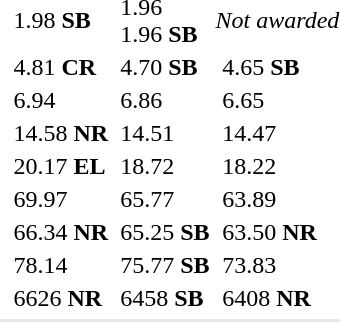<table>
<tr>
<td></td>
<td></td>
<td>1.98 <strong>SB</strong></td>
<td><br></td>
<td>1.96<br>1.96 <strong>SB</strong></td>
<td colspan=2 align=center><em>Not awarded</em></td>
</tr>
<tr>
<td></td>
<td></td>
<td>4.81 <strong>CR</strong></td>
<td></td>
<td>4.70 <strong>SB</strong></td>
<td></td>
<td>4.65 <strong>SB</strong></td>
</tr>
<tr>
<td></td>
<td></td>
<td>6.94</td>
<td></td>
<td>6.86</td>
<td></td>
<td>6.65</td>
</tr>
<tr>
<td></td>
<td></td>
<td>14.58 <strong>NR</strong></td>
<td></td>
<td>14.51</td>
<td></td>
<td>14.47</td>
</tr>
<tr>
<td></td>
<td></td>
<td>20.17 <strong>EL</strong></td>
<td></td>
<td>18.72</td>
<td></td>
<td>18.22</td>
</tr>
<tr>
<td></td>
<td></td>
<td>69.97</td>
<td></td>
<td>65.77</td>
<td></td>
<td>63.89</td>
</tr>
<tr>
<td></td>
<td></td>
<td>66.34 <strong>NR</strong></td>
<td></td>
<td>65.25 <strong>SB</strong></td>
<td></td>
<td>63.50 <strong>NR</strong></td>
</tr>
<tr>
<td></td>
<td></td>
<td>78.14</td>
<td></td>
<td>75.77 <strong>SB</strong></td>
<td></td>
<td>73.83</td>
</tr>
<tr>
<td></td>
<td></td>
<td>6626 <strong>NR</strong></td>
<td></td>
<td>6458 <strong>SB</strong></td>
<td></td>
<td>6408 <strong>NR</strong></td>
</tr>
<tr>
</tr>
<tr bgcolor= e8e8e8>
<td colspan=7></td>
</tr>
</table>
